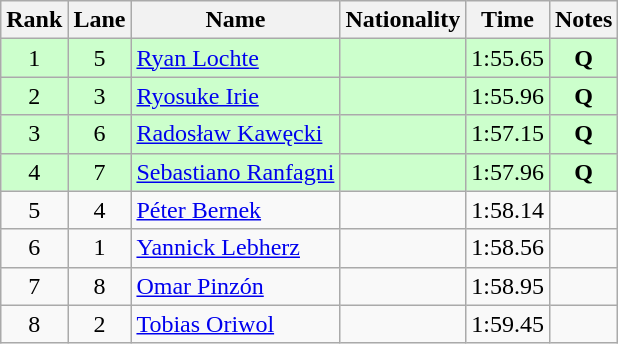<table class="wikitable sortable" style="text-align:center">
<tr>
<th>Rank</th>
<th>Lane</th>
<th>Name</th>
<th>Nationality</th>
<th>Time</th>
<th>Notes</th>
</tr>
<tr bgcolor=ccffcc>
<td>1</td>
<td>5</td>
<td align=left><a href='#'>Ryan Lochte</a></td>
<td align=left></td>
<td>1:55.65</td>
<td><strong>Q</strong></td>
</tr>
<tr bgcolor=ccffcc>
<td>2</td>
<td>3</td>
<td align=left><a href='#'>Ryosuke Irie</a></td>
<td align=left></td>
<td>1:55.96</td>
<td><strong>Q</strong></td>
</tr>
<tr bgcolor=ccffcc>
<td>3</td>
<td>6</td>
<td align=left><a href='#'>Radosław Kawęcki</a></td>
<td align=left></td>
<td>1:57.15</td>
<td><strong>Q</strong></td>
</tr>
<tr bgcolor=ccffcc>
<td>4</td>
<td>7</td>
<td align=left><a href='#'>Sebastiano Ranfagni</a></td>
<td align=left></td>
<td>1:57.96</td>
<td><strong>Q</strong></td>
</tr>
<tr>
<td>5</td>
<td>4</td>
<td align=left><a href='#'>Péter Bernek</a></td>
<td align=left></td>
<td>1:58.14</td>
<td></td>
</tr>
<tr>
<td>6</td>
<td>1</td>
<td align=left><a href='#'>Yannick Lebherz</a></td>
<td align=left></td>
<td>1:58.56</td>
<td></td>
</tr>
<tr>
<td>7</td>
<td>8</td>
<td align=left><a href='#'>Omar Pinzón</a></td>
<td align=left></td>
<td>1:58.95</td>
<td></td>
</tr>
<tr>
<td>8</td>
<td>2</td>
<td align=left><a href='#'>Tobias Oriwol</a></td>
<td align=left></td>
<td>1:59.45</td>
<td></td>
</tr>
</table>
